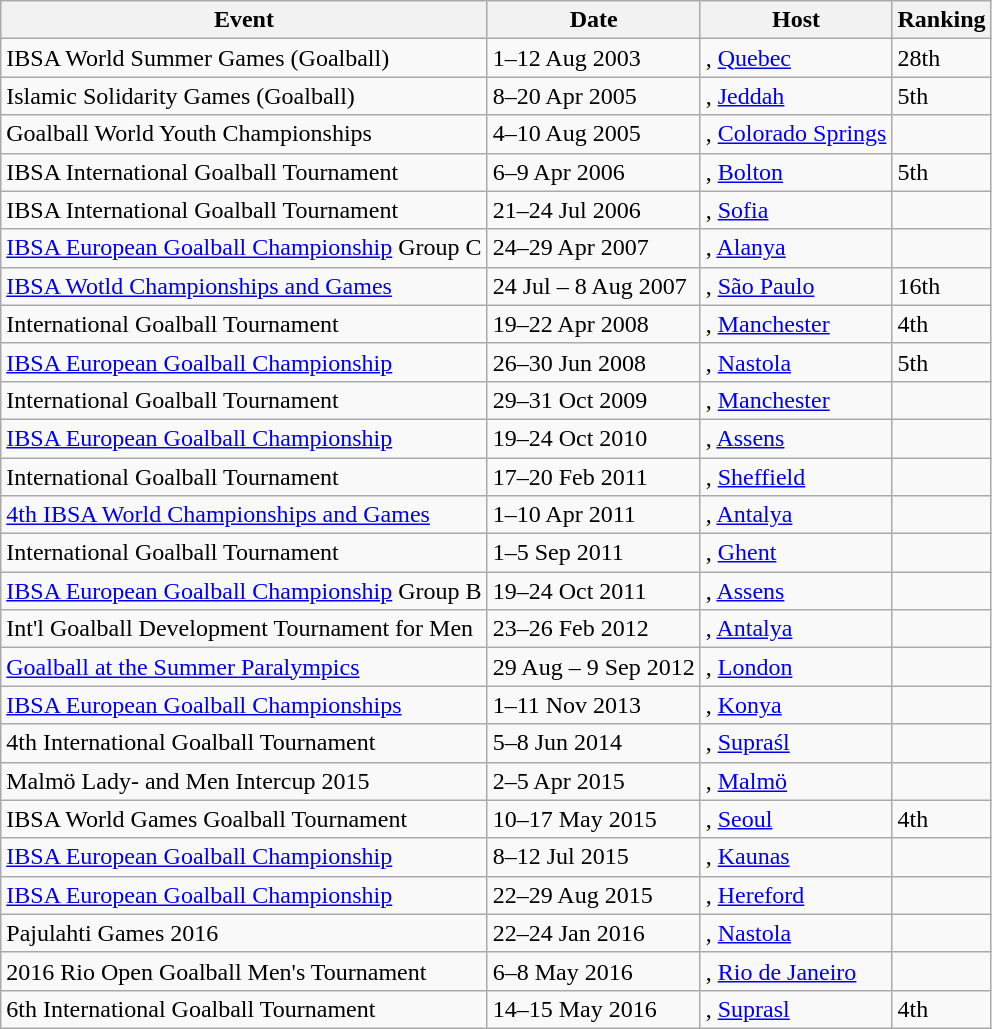<table class="wikitable">
<tr>
<th>Event</th>
<th>Date</th>
<th>Host</th>
<th>Ranking</th>
</tr>
<tr>
<td>IBSA World Summer Games (Goalball)</td>
<td>1–12 Aug 2003</td>
<td>, <a href='#'>Quebec</a></td>
<td>28th</td>
</tr>
<tr>
<td>Islamic Solidarity Games (Goalball)</td>
<td>8–20 Apr 2005</td>
<td>, <a href='#'>Jeddah</a></td>
<td>5th</td>
</tr>
<tr>
<td>Goalball World Youth Championships</td>
<td>4–10 Aug 2005</td>
<td>, <a href='#'>Colorado Springs</a></td>
<td></td>
</tr>
<tr>
<td>IBSA International Goalball Tournament</td>
<td>6–9 Apr 2006</td>
<td>, <a href='#'>Bolton</a></td>
<td>5th</td>
</tr>
<tr>
<td>IBSA International Goalball Tournament</td>
<td>21–24 Jul 2006</td>
<td>, <a href='#'>Sofia</a></td>
<td></td>
</tr>
<tr>
<td><a href='#'>IBSA European Goalball Championship</a> Group C</td>
<td>24–29 Apr 2007</td>
<td>, <a href='#'>Alanya</a></td>
<td></td>
</tr>
<tr>
<td><a href='#'>IBSA Wotld Championships and Games</a></td>
<td>24 Jul – 8 Aug 2007</td>
<td>, <a href='#'>São Paulo</a></td>
<td>16th</td>
</tr>
<tr>
<td>International Goalball Tournament</td>
<td>19–22 Apr 2008</td>
<td>, <a href='#'>Manchester</a></td>
<td>4th</td>
</tr>
<tr>
<td><a href='#'>IBSA European Goalball Championship</a></td>
<td>26–30 Jun 2008</td>
<td>, <a href='#'>Nastola</a></td>
<td>5th</td>
</tr>
<tr>
<td>International Goalball Tournament</td>
<td>29–31 Oct 2009</td>
<td>, <a href='#'>Manchester</a></td>
<td></td>
</tr>
<tr>
<td><a href='#'>IBSA European Goalball Championship</a></td>
<td>19–24 Oct 2010</td>
<td>, <a href='#'>Assens</a></td>
<td></td>
</tr>
<tr>
<td>International Goalball Tournament</td>
<td>17–20 Feb 2011</td>
<td>, <a href='#'>Sheffield</a></td>
<td></td>
</tr>
<tr>
<td><a href='#'>4th IBSA World Championships and Games</a></td>
<td>1–10 Apr 2011</td>
<td>, <a href='#'>Antalya</a></td>
<td></td>
</tr>
<tr>
<td>International Goalball Tournament</td>
<td>1–5 Sep 2011</td>
<td>, <a href='#'>Ghent</a></td>
<td></td>
</tr>
<tr>
<td><a href='#'>IBSA European Goalball Championship</a> Group B</td>
<td>19–24 Oct 2011</td>
<td>, <a href='#'>Assens</a></td>
<td></td>
</tr>
<tr>
<td>Int'l Goalball Development Tournament for Men</td>
<td>23–26 Feb 2012</td>
<td>, <a href='#'>Antalya</a></td>
<td></td>
</tr>
<tr>
<td><a href='#'>Goalball at the Summer Paralympics</a></td>
<td>29 Aug – 9 Sep 2012</td>
<td>, <a href='#'>London</a></td>
<td></td>
</tr>
<tr>
<td><a href='#'>IBSA European Goalball Championships</a></td>
<td>1–11 Nov 2013</td>
<td>, <a href='#'>Konya</a></td>
<td></td>
</tr>
<tr>
<td>4th International Goalball Tournament</td>
<td>5–8 Jun 2014</td>
<td>, <a href='#'>Supraśl</a></td>
<td></td>
</tr>
<tr>
<td>Malmö Lady- and Men Intercup 2015</td>
<td>2–5 Apr 2015</td>
<td>, <a href='#'>Malmö</a></td>
<td></td>
</tr>
<tr>
<td>IBSA World Games Goalball Tournament</td>
<td>10–17 May 2015</td>
<td>, <a href='#'>Seoul</a></td>
<td>4th</td>
</tr>
<tr>
<td><a href='#'>IBSA European Goalball Championship</a></td>
<td>8–12 Jul 2015</td>
<td>, <a href='#'>Kaunas</a></td>
<td></td>
</tr>
<tr>
<td><a href='#'>IBSA European Goalball Championship</a></td>
<td>22–29 Aug 2015</td>
<td>, <a href='#'>Hereford</a></td>
<td></td>
</tr>
<tr>
<td>Pajulahti Games 2016</td>
<td>22–24 Jan 2016</td>
<td>, <a href='#'>Nastola</a></td>
<td></td>
</tr>
<tr>
<td>2016 Rio Open Goalball Men's Tournament</td>
<td>6–8 May 2016</td>
<td>, <a href='#'>Rio de Janeiro</a></td>
<td></td>
</tr>
<tr>
<td>6th International Goalball Tournament</td>
<td>14–15 May 2016</td>
<td>, <a href='#'>Suprasl</a></td>
<td>4th</td>
</tr>
</table>
